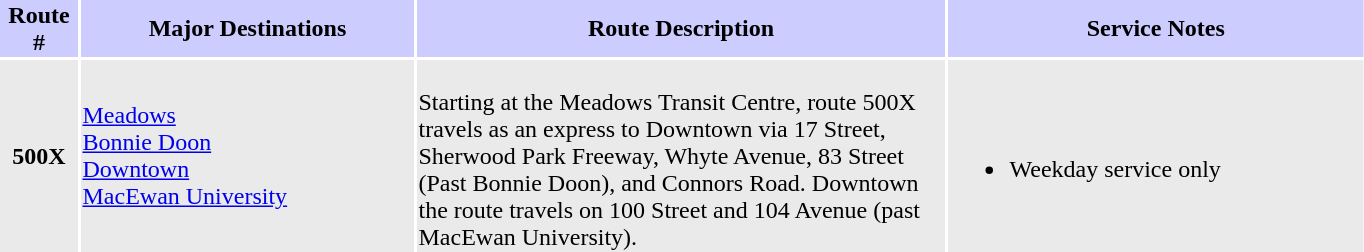<table>
<tr bgcolor="#ccccff">
<th width="50" align="center"><strong>Route #</strong></th>
<td width="220" align="center"><strong>Major Destinations</strong></td>
<td width="350" align="center"><strong>Route Description</strong></td>
<td width="275" align="center"><strong>Service Notes</strong></td>
</tr>
<tr bgcolor="#eaeaea">
<td align="center"><strong>500X</strong></td>
<td><a href='#'>Meadows</a><br><a href='#'>Bonnie Doon</a><br><a href='#'>Downtown</a><br><a href='#'>MacEwan University</a></td>
<td><br>Starting at the Meadows Transit Centre, route 500X travels as an express to Downtown via 17 Street, Sherwood Park Freeway, Whyte Avenue, 83 Street (Past Bonnie Doon), and Connors Road. Downtown the route travels on 100 Street and 104 Avenue (past MacEwan University).</td>
<td><br><ul><li>Weekday service only</li></ul></td>
</tr>
</table>
